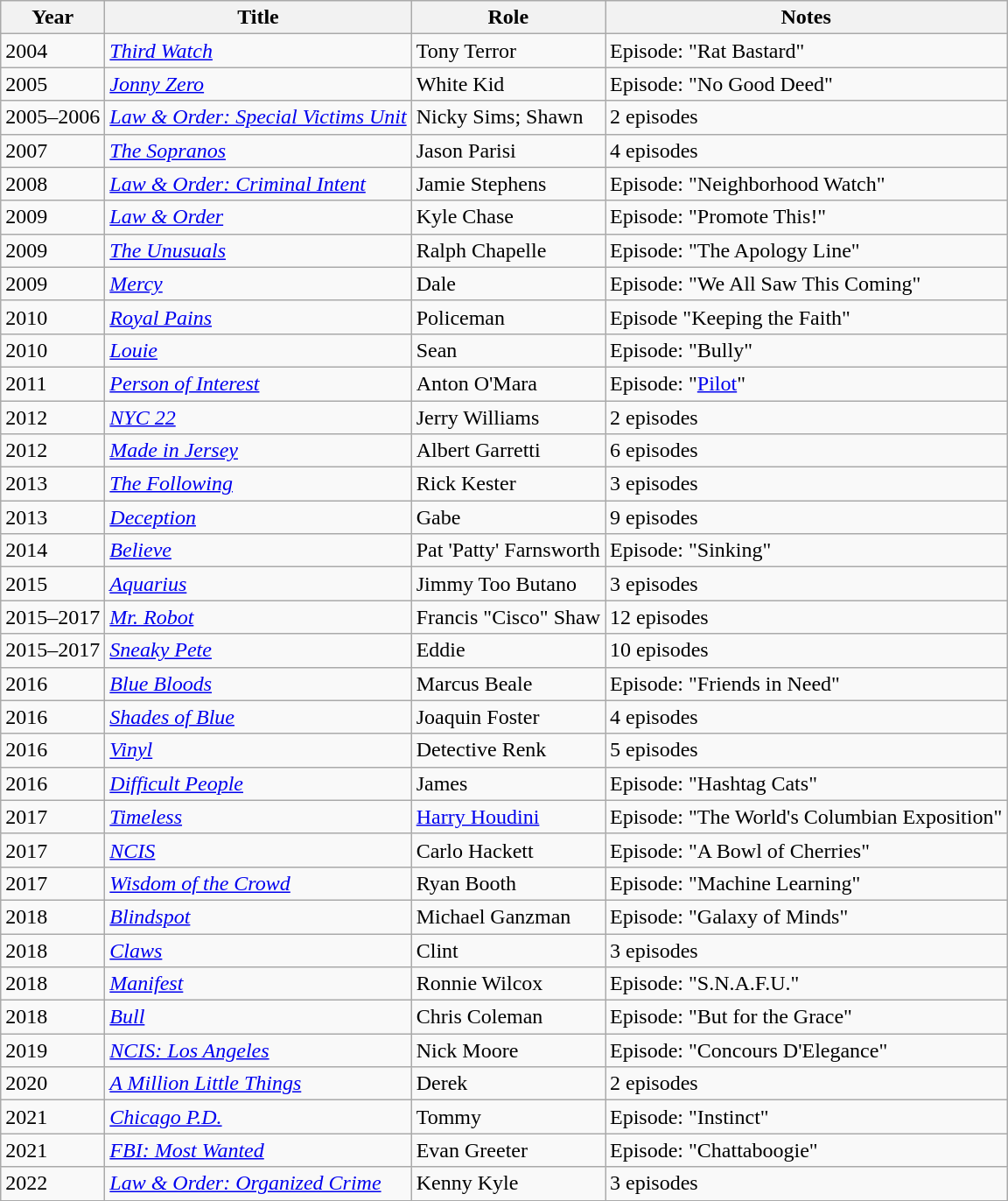<table class="wikitable sortable">
<tr>
<th>Year</th>
<th>Title</th>
<th>Role</th>
<th class="unsortable">Notes</th>
</tr>
<tr>
<td>2004</td>
<td><em><a href='#'>Third Watch</a></em></td>
<td>Tony Terror</td>
<td>Episode: "Rat Bastard"</td>
</tr>
<tr>
<td>2005</td>
<td><em><a href='#'>Jonny Zero</a></em></td>
<td>White Kid</td>
<td>Episode: "No Good Deed"</td>
</tr>
<tr>
<td>2005–2006</td>
<td><em><a href='#'>Law & Order: Special Victims Unit</a></em></td>
<td>Nicky Sims; Shawn</td>
<td>2 episodes</td>
</tr>
<tr>
<td>2007</td>
<td><em><a href='#'>The Sopranos</a></em></td>
<td>Jason Parisi</td>
<td>4 episodes</td>
</tr>
<tr>
<td>2008</td>
<td><em><a href='#'>Law & Order: Criminal Intent</a></em></td>
<td>Jamie Stephens</td>
<td>Episode: "Neighborhood Watch"</td>
</tr>
<tr>
<td>2009</td>
<td><em><a href='#'>Law & Order</a></em></td>
<td>Kyle Chase</td>
<td>Episode: "Promote This!"</td>
</tr>
<tr>
<td>2009</td>
<td><em><a href='#'>The Unusuals</a></em></td>
<td>Ralph Chapelle</td>
<td>Episode: "The Apology Line"</td>
</tr>
<tr>
<td>2009</td>
<td><em><a href='#'>Mercy</a></em></td>
<td>Dale</td>
<td>Episode: "We All Saw This Coming"</td>
</tr>
<tr>
<td>2010</td>
<td><em><a href='#'>Royal Pains</a></em></td>
<td>Policeman</td>
<td>Episode "Keeping the Faith"</td>
</tr>
<tr>
<td>2010</td>
<td><em><a href='#'>Louie</a></em></td>
<td>Sean</td>
<td>Episode: "Bully"</td>
</tr>
<tr>
<td>2011</td>
<td><em><a href='#'>Person of Interest</a></em></td>
<td>Anton O'Mara</td>
<td>Episode: "<a href='#'>Pilot</a>"</td>
</tr>
<tr>
<td>2012</td>
<td><em><a href='#'>NYC 22</a></em></td>
<td>Jerry Williams</td>
<td>2 episodes</td>
</tr>
<tr>
<td>2012</td>
<td><em><a href='#'>Made in Jersey</a></em></td>
<td>Albert Garretti</td>
<td>6 episodes</td>
</tr>
<tr>
<td>2013</td>
<td><em><a href='#'>The Following</a></em></td>
<td>Rick Kester</td>
<td>3 episodes</td>
</tr>
<tr>
<td>2013</td>
<td><em><a href='#'>Deception</a></em></td>
<td>Gabe</td>
<td>9 episodes</td>
</tr>
<tr>
<td>2014</td>
<td><em><a href='#'>Believe</a></em></td>
<td>Pat 'Patty' Farnsworth</td>
<td>Episode: "Sinking"</td>
</tr>
<tr>
<td>2015</td>
<td><em><a href='#'>Aquarius</a></em></td>
<td>Jimmy Too Butano</td>
<td>3 episodes</td>
</tr>
<tr>
<td>2015–2017</td>
<td><em><a href='#'>Mr. Robot</a></em></td>
<td>Francis "Cisco" Shaw</td>
<td>12 episodes</td>
</tr>
<tr>
<td>2015–2017</td>
<td><em><a href='#'>Sneaky Pete</a></em></td>
<td>Eddie</td>
<td>10 episodes</td>
</tr>
<tr>
<td>2016</td>
<td><em><a href='#'>Blue Bloods</a></em></td>
<td>Marcus Beale</td>
<td>Episode: "Friends in Need"</td>
</tr>
<tr>
<td>2016</td>
<td><em><a href='#'>Shades of Blue</a></em></td>
<td>Joaquin Foster</td>
<td>4 episodes</td>
</tr>
<tr>
<td>2016</td>
<td><em><a href='#'>Vinyl</a></em></td>
<td>Detective Renk</td>
<td>5 episodes</td>
</tr>
<tr>
<td>2016</td>
<td><em><a href='#'>Difficult People</a></em></td>
<td>James</td>
<td>Episode: "Hashtag Cats"</td>
</tr>
<tr>
<td>2017</td>
<td><em><a href='#'>Timeless</a></em></td>
<td><a href='#'>Harry Houdini</a></td>
<td>Episode: "The World's Columbian Exposition"</td>
</tr>
<tr>
<td>2017</td>
<td><em><a href='#'>NCIS</a></em></td>
<td>Carlo Hackett</td>
<td>Episode: "A Bowl of Cherries"</td>
</tr>
<tr>
<td>2017</td>
<td><em><a href='#'>Wisdom of the Crowd</a></em></td>
<td>Ryan Booth</td>
<td>Episode: "Machine Learning"</td>
</tr>
<tr>
<td>2018</td>
<td><em><a href='#'>Blindspot</a></em></td>
<td>Michael Ganzman</td>
<td>Episode: "Galaxy of Minds"</td>
</tr>
<tr>
<td>2018</td>
<td><em><a href='#'>Claws</a></em></td>
<td>Clint</td>
<td>3 episodes</td>
</tr>
<tr>
<td>2018</td>
<td><em><a href='#'>Manifest</a></em></td>
<td>Ronnie Wilcox</td>
<td>Episode: "S.N.A.F.U."</td>
</tr>
<tr>
<td>2018</td>
<td><em><a href='#'>Bull</a></em></td>
<td>Chris Coleman</td>
<td>Episode: "But for the Grace"</td>
</tr>
<tr>
<td>2019</td>
<td><em><a href='#'>NCIS: Los Angeles</a></em></td>
<td>Nick Moore</td>
<td>Episode: "Concours D'Elegance"</td>
</tr>
<tr>
<td>2020</td>
<td><em><a href='#'>A Million Little Things</a></em></td>
<td>Derek</td>
<td>2 episodes</td>
</tr>
<tr>
<td>2021</td>
<td><a href='#'><em>Chicago P.D.</em></a></td>
<td>Tommy</td>
<td>Episode: "Instinct"</td>
</tr>
<tr>
<td>2021</td>
<td><em><a href='#'>FBI: Most Wanted</a></em></td>
<td>Evan Greeter</td>
<td>Episode: "Chattaboogie"</td>
</tr>
<tr>
<td>2022</td>
<td><em><a href='#'>Law & Order: Organized Crime</a></em></td>
<td>Kenny Kyle</td>
<td>3 episodes</td>
</tr>
<tr>
</tr>
</table>
